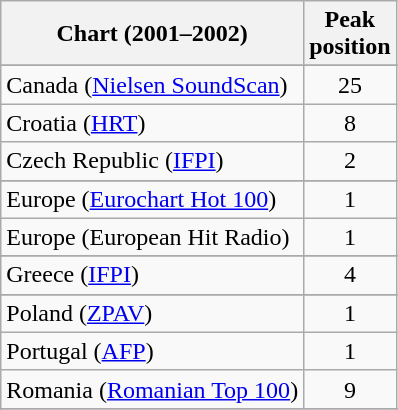<table class="wikitable sortable">
<tr>
<th>Chart (2001–2002)</th>
<th>Peak<br>position</th>
</tr>
<tr>
</tr>
<tr>
</tr>
<tr>
</tr>
<tr>
</tr>
<tr>
<td>Canada (<a href='#'>Nielsen SoundScan</a>)</td>
<td align="center">25</td>
</tr>
<tr>
<td>Croatia (<a href='#'>HRT</a>)</td>
<td align="center">8</td>
</tr>
<tr>
<td>Czech Republic (<a href='#'>IFPI</a>)</td>
<td align="center">2</td>
</tr>
<tr>
</tr>
<tr>
<td>Europe (<a href='#'>Eurochart Hot 100</a>)</td>
<td align="center">1</td>
</tr>
<tr>
<td>Europe (European Hit Radio)</td>
<td align="center">1</td>
</tr>
<tr>
</tr>
<tr>
</tr>
<tr>
<td>Greece (<a href='#'>IFPI</a>)</td>
<td align="center">4</td>
</tr>
<tr>
</tr>
<tr>
</tr>
<tr>
</tr>
<tr>
</tr>
<tr>
</tr>
<tr>
</tr>
<tr>
<td>Poland (<a href='#'>ZPAV</a>)</td>
<td align="center">1</td>
</tr>
<tr>
<td>Portugal (<a href='#'>AFP</a>)</td>
<td align="center">1</td>
</tr>
<tr>
<td>Romania (<a href='#'>Romanian Top 100</a>)</td>
<td align="center">9</td>
</tr>
<tr>
</tr>
<tr>
</tr>
<tr>
</tr>
<tr>
</tr>
<tr>
</tr>
</table>
